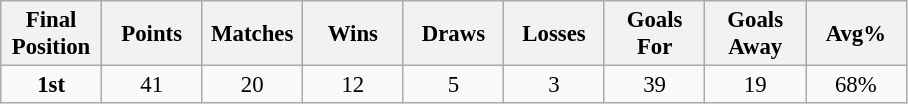<table class="wikitable" style="font-size: 95%; text-align: center;">
<tr>
<th width=60>Final Position</th>
<th width=60>Points</th>
<th width=60>Matches</th>
<th width=60>Wins</th>
<th width=60>Draws</th>
<th width=60>Losses</th>
<th width=60>Goals For</th>
<th width=60>Goals Away</th>
<th width=60>Avg%</th>
</tr>
<tr>
<td><strong>1st</strong></td>
<td>41</td>
<td>20</td>
<td>12</td>
<td>5</td>
<td>3</td>
<td>39</td>
<td>19</td>
<td>68%</td>
</tr>
</table>
